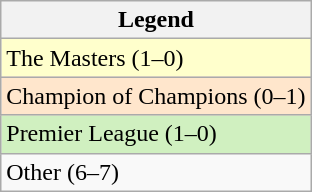<table class="wikitable">
<tr>
<th>Legend</th>
</tr>
<tr bgcolor="ffffcc">
<td>The Masters (1–0)</td>
</tr>
<tr style="background:#ffe6cc;">
<td>Champion of Champions (0–1)</td>
</tr>
<tr bgcolor="d0f0c0">
<td>Premier League (1–0)</td>
</tr>
<tr>
<td>Other (6–7)</td>
</tr>
</table>
